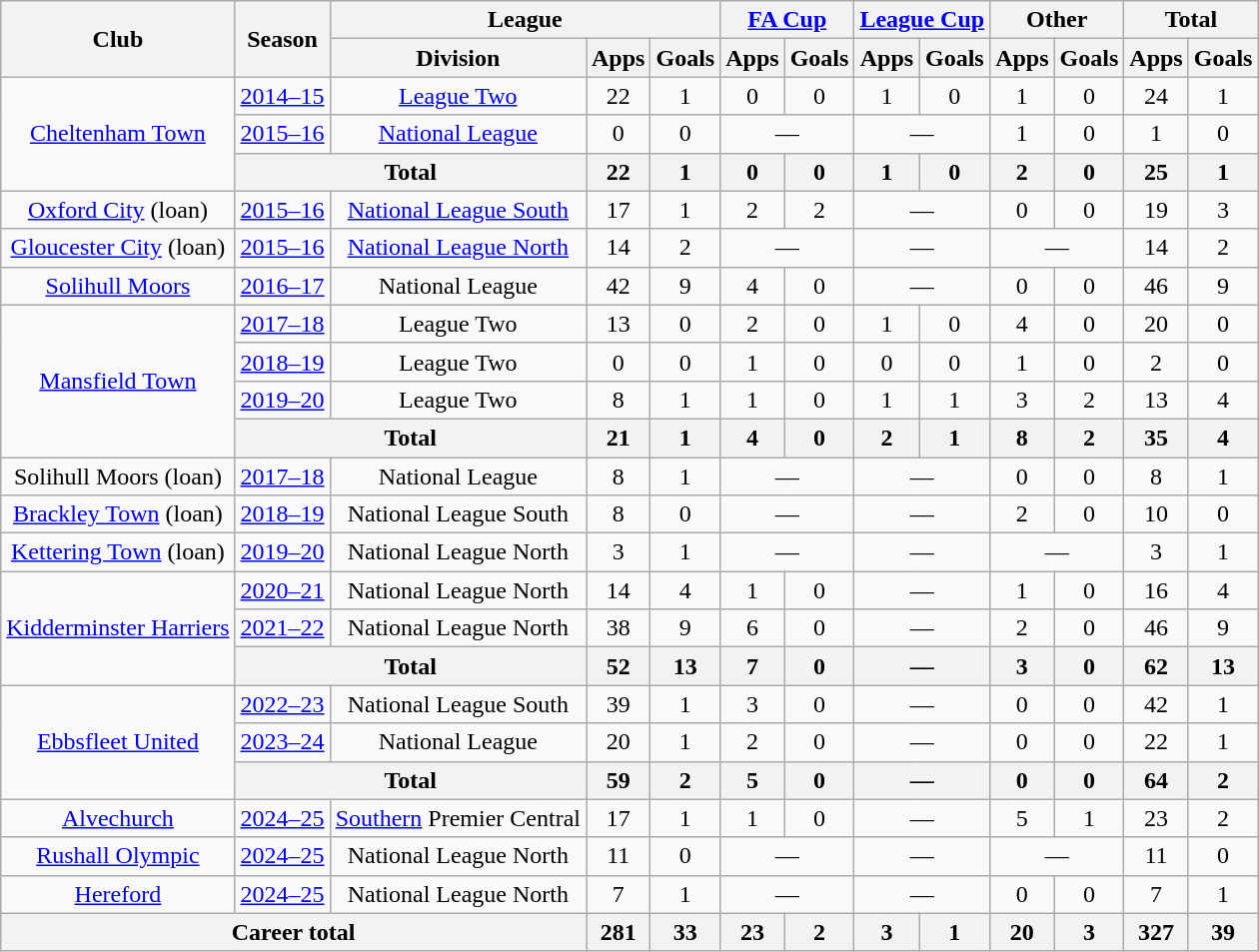<table class="wikitable" style="text-align:center;">
<tr>
<th rowspan="2">Club</th>
<th rowspan="2">Season</th>
<th colspan="3">League</th>
<th colspan="2"><a href='#'>FA Cup</a></th>
<th colspan="2"><a href='#'>League Cup</a></th>
<th colspan="2">Other</th>
<th colspan="2">Total</th>
</tr>
<tr>
<th>Division</th>
<th>Apps</th>
<th>Goals</th>
<th>Apps</th>
<th>Goals</th>
<th>Apps</th>
<th>Goals</th>
<th>Apps</th>
<th>Goals</th>
<th>Apps</th>
<th>Goals</th>
</tr>
<tr>
<td rowspan="3"><a href='#'>Cheltenham Town</a></td>
<td><a href='#'>2014–15</a></td>
<td><a href='#'>League Two</a></td>
<td>22</td>
<td>1</td>
<td>0</td>
<td>0</td>
<td>1</td>
<td>0</td>
<td>1</td>
<td>0</td>
<td>24</td>
<td>1</td>
</tr>
<tr>
<td><a href='#'>2015–16</a></td>
<td><a href='#'>National League</a></td>
<td>0</td>
<td>0</td>
<td colspan="2">—</td>
<td colspan="2">—</td>
<td>1</td>
<td>0</td>
<td>1</td>
<td>0</td>
</tr>
<tr>
<th colspan="2">Total</th>
<th>22</th>
<th>1</th>
<th>0</th>
<th>0</th>
<th>1</th>
<th>0</th>
<th>2</th>
<th>0</th>
<th>25</th>
<th>1</th>
</tr>
<tr>
<td><a href='#'>Oxford City</a> (loan)</td>
<td><a href='#'>2015–16</a></td>
<td><a href='#'>National League South</a></td>
<td>17</td>
<td>1</td>
<td>2</td>
<td>2</td>
<td colspan="2">—</td>
<td>0</td>
<td>0</td>
<td>19</td>
<td>3</td>
</tr>
<tr>
<td><a href='#'>Gloucester City</a> (loan)</td>
<td><a href='#'>2015–16</a></td>
<td><a href='#'>National League North</a></td>
<td>14</td>
<td>2</td>
<td colspan="2">—</td>
<td colspan="2">—</td>
<td colspan="2">—</td>
<td>14</td>
<td>2</td>
</tr>
<tr>
<td><a href='#'>Solihull Moors</a></td>
<td><a href='#'>2016–17</a></td>
<td>National League</td>
<td>42</td>
<td>9</td>
<td>4</td>
<td>0</td>
<td colspan="2">—</td>
<td>0</td>
<td>0</td>
<td>46</td>
<td>9</td>
</tr>
<tr>
<td rowspan="4"><a href='#'>Mansfield Town</a></td>
<td><a href='#'>2017–18</a></td>
<td>League Two</td>
<td>13</td>
<td>0</td>
<td>2</td>
<td>0</td>
<td>1</td>
<td>0</td>
<td>4</td>
<td>0</td>
<td>20</td>
<td>0</td>
</tr>
<tr>
<td><a href='#'>2018–19</a></td>
<td>League Two</td>
<td>0</td>
<td>0</td>
<td>1</td>
<td>0</td>
<td>0</td>
<td>0</td>
<td>1</td>
<td>0</td>
<td>2</td>
<td>0</td>
</tr>
<tr>
<td><a href='#'>2019–20</a></td>
<td>League Two</td>
<td>8</td>
<td>1</td>
<td>1</td>
<td>0</td>
<td>1</td>
<td>1</td>
<td>3</td>
<td>2</td>
<td>13</td>
<td>4</td>
</tr>
<tr>
<th colspan="2">Total</th>
<th>21</th>
<th>1</th>
<th>4</th>
<th>0</th>
<th>2</th>
<th>1</th>
<th>8</th>
<th>2</th>
<th>35</th>
<th>4</th>
</tr>
<tr>
<td>Solihull Moors (loan)</td>
<td><a href='#'>2017–18</a></td>
<td>National League</td>
<td>8</td>
<td>1</td>
<td colspan="2">—</td>
<td colspan="2">—</td>
<td>0</td>
<td>0</td>
<td>8</td>
<td>1</td>
</tr>
<tr>
<td><a href='#'>Brackley Town</a> (loan)</td>
<td><a href='#'>2018–19</a></td>
<td>National League South</td>
<td>8</td>
<td>0</td>
<td colspan="2">—</td>
<td colspan="2">—</td>
<td>2</td>
<td>0</td>
<td>10</td>
<td>0</td>
</tr>
<tr>
<td><a href='#'>Kettering Town</a> (loan)</td>
<td><a href='#'>2019–20</a></td>
<td>National League North</td>
<td>3</td>
<td>1</td>
<td colspan="2">—</td>
<td colspan="2">—</td>
<td colspan="2">—</td>
<td>3</td>
<td>1</td>
</tr>
<tr>
<td rowspan="3"><a href='#'>Kidderminster Harriers</a></td>
<td><a href='#'>2020–21</a></td>
<td>National League North</td>
<td>14</td>
<td>4</td>
<td>1</td>
<td>0</td>
<td colspan="2">—</td>
<td>1</td>
<td>0</td>
<td>16</td>
<td>4</td>
</tr>
<tr>
<td><a href='#'>2021–22</a></td>
<td>National League North</td>
<td>38</td>
<td>9</td>
<td>6</td>
<td>0</td>
<td colspan="2">—</td>
<td>2</td>
<td>0</td>
<td>46</td>
<td>9</td>
</tr>
<tr>
<th colspan="2">Total</th>
<th>52</th>
<th>13</th>
<th>7</th>
<th>0</th>
<th colspan="2">—</th>
<th>3</th>
<th>0</th>
<th>62</th>
<th>13</th>
</tr>
<tr>
<td rowspan="3"><a href='#'>Ebbsfleet United</a></td>
<td><a href='#'>2022–23</a></td>
<td>National League South</td>
<td>39</td>
<td>1</td>
<td>3</td>
<td>0</td>
<td colspan="2">—</td>
<td>0</td>
<td>0</td>
<td>42</td>
<td>1</td>
</tr>
<tr>
<td><a href='#'>2023–24</a></td>
<td>National League</td>
<td>20</td>
<td>1</td>
<td>2</td>
<td>0</td>
<td colspan="2">—</td>
<td>0</td>
<td>0</td>
<td>22</td>
<td>1</td>
</tr>
<tr>
<th colspan="2">Total</th>
<th>59</th>
<th>2</th>
<th>5</th>
<th>0</th>
<th colspan="2">—</th>
<th>0</th>
<th>0</th>
<th>64</th>
<th>2</th>
</tr>
<tr>
<td><a href='#'>Alvechurch</a></td>
<td><a href='#'>2024–25</a></td>
<td><a href='#'>Southern</a> Premier Central</td>
<td>17</td>
<td>1</td>
<td>1</td>
<td>0</td>
<td colspan=2>—</td>
<td>5</td>
<td>1</td>
<td>23</td>
<td>2</td>
</tr>
<tr>
<td><a href='#'>Rushall Olympic</a></td>
<td><a href='#'>2024–25</a></td>
<td>National League North</td>
<td>11</td>
<td>0</td>
<td colspan="2">—</td>
<td colspan="2">—</td>
<td colspan="2">—</td>
<td>11</td>
<td>0</td>
</tr>
<tr>
<td><a href='#'>Hereford</a></td>
<td><a href='#'>2024–25</a></td>
<td>National League North</td>
<td>7</td>
<td>1</td>
<td colspan="2">—</td>
<td colspan="2">—</td>
<td>0</td>
<td>0</td>
<td>7</td>
<td>1</td>
</tr>
<tr>
<th colspan="3">Career total</th>
<th>281</th>
<th>33</th>
<th>23</th>
<th>2</th>
<th>3</th>
<th>1</th>
<th>20</th>
<th>3</th>
<th>327</th>
<th>39</th>
</tr>
</table>
